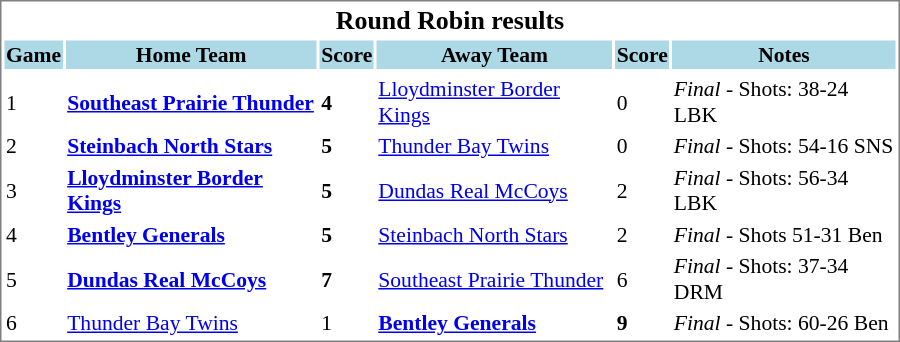<table cellpadding="10">
<tr align="left" style="vertical-align: top">
<td></td>
<td><br><table cellpadding="1" width="600px" style="font-size: 90%; border: 1px solid gray;">
<tr align="center" style="font-size: larger;">
<td colspan=6><strong>Round Robin results</strong></td>
</tr>
<tr style="background:lightblue;">
<th style=>Game</th>
<th style= width="165">Home Team</th>
<th style=>Score</th>
<th style= width="165">Away Team</th>
<th style=>Score</th>
<th style=>Notes</th>
</tr>
<tr align="center" style="vertical-align: middle;" style="background:lightblue;">
</tr>
<tr bgcolor=>
<td>1</td>
<td><strong><a href='#'>Southeast Prairie Thunder</a></strong></td>
<td><strong>4</strong></td>
<td><a href='#'>Lloydminster Border Kings</a></td>
<td>0</td>
<td><em>Final</em> - Shots: 38-24 LBK</td>
</tr>
<tr bgcolor=>
<td>2</td>
<td><strong><a href='#'>Steinbach North Stars</a></strong></td>
<td><strong>5</strong></td>
<td><a href='#'>Thunder Bay Twins</a></td>
<td>0</td>
<td><em>Final</em> - Shots: 54-16 SNS</td>
</tr>
<tr bgcolor=>
<td>3</td>
<td><strong><a href='#'>Lloydminster Border Kings</a></strong></td>
<td><strong>5</strong></td>
<td><a href='#'>Dundas Real McCoys</a></td>
<td>2</td>
<td><em>Final</em> - Shots: 56-34 LBK</td>
</tr>
<tr bgcolor=>
<td>4</td>
<td><strong><a href='#'>Bentley Generals</a></strong></td>
<td><strong>5</strong></td>
<td><a href='#'>Steinbach North Stars</a></td>
<td>2</td>
<td><em>Final</em> - Shots 51-31 Ben</td>
</tr>
<tr bgcolor=>
<td>5</td>
<td><strong><a href='#'>Dundas Real McCoys</a></strong></td>
<td><strong>7</strong></td>
<td><a href='#'>Southeast Prairie Thunder</a></td>
<td>6</td>
<td><em>Final</em> - Shots: 37-34 DRM</td>
</tr>
<tr bgcolor=>
<td>6</td>
<td><a href='#'>Thunder Bay Twins</a></td>
<td>1</td>
<td><strong><a href='#'>Bentley Generals</a></strong></td>
<td><strong>9</strong></td>
<td><em>Final</em> - Shots: 60-26 Ben</td>
</tr>
</table>
</td>
</tr>
</table>
